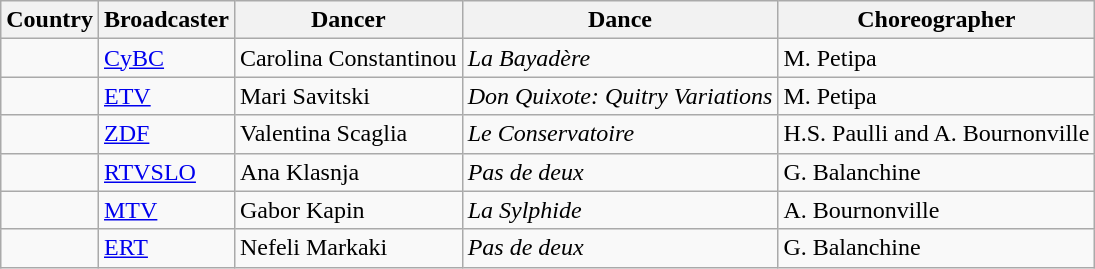<table class="wikitable">
<tr>
<th>Country</th>
<th>Broadcaster</th>
<th>Dancer</th>
<th>Dance</th>
<th>Choreographer</th>
</tr>
<tr>
<td></td>
<td><a href='#'>CyBC</a></td>
<td>Carolina Constantinou</td>
<td><em>La Bayadère</em></td>
<td>M. Petipa</td>
</tr>
<tr>
<td></td>
<td><a href='#'>ETV</a></td>
<td>Mari Savitski</td>
<td><em>Don Quixote: Quitry Variations</em></td>
<td>M. Petipa</td>
</tr>
<tr>
<td></td>
<td><a href='#'>ZDF</a></td>
<td>Valentina Scaglia</td>
<td><em>Le Conservatoire</em></td>
<td>H.S. Paulli and A. Bournonville</td>
</tr>
<tr>
<td></td>
<td><a href='#'>RTVSLO</a></td>
<td>Ana Klasnja</td>
<td><em>Pas de deux</em></td>
<td>G. Balanchine</td>
</tr>
<tr>
<td></td>
<td><a href='#'>MTV</a></td>
<td>Gabor Kapin</td>
<td><em>La Sylphide</em></td>
<td>A. Bournonville</td>
</tr>
<tr>
<td></td>
<td><a href='#'>ERT</a></td>
<td>Nefeli Markaki</td>
<td><em>Pas de deux</em></td>
<td>G. Balanchine</td>
</tr>
</table>
